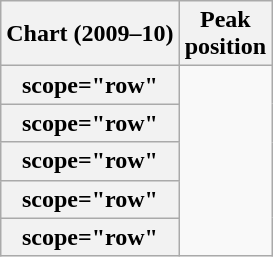<table class="wikitable sortable plainrowheaders">
<tr>
<th scope="col">Chart (2009–10)</th>
<th scope="col">Peak<br>position</th>
</tr>
<tr>
<th>scope="row"</th>
</tr>
<tr>
<th>scope="row"</th>
</tr>
<tr>
<th>scope="row"</th>
</tr>
<tr>
<th>scope="row"</th>
</tr>
<tr>
<th>scope="row"</th>
</tr>
</table>
